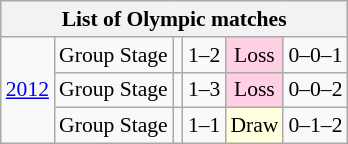<table class="wikitable sortable collapsible collapsed" style="text-align: center;font-size:90%;">
<tr>
<th colspan=6>List of Olympic matches</th>
</tr>
<tr>
<td rowspan=4><a href='#'>2012</a></td>
<td>Group Stage</td>
<td align="left"></td>
<td>1–2</td>
<td style="background:#ffd0e3;">Loss</td>
<td>0–0–1</td>
</tr>
<tr>
<td>Group Stage</td>
<td align="left"></td>
<td>1–3</td>
<td style="background:#ffd0e3;">Loss</td>
<td>0–0–2</td>
</tr>
<tr>
<td>Group Stage</td>
<td align="left"></td>
<td>1–1</td>
<td style="background:#ffd;">Draw</td>
<td>0–1–2</td>
</tr>
</table>
